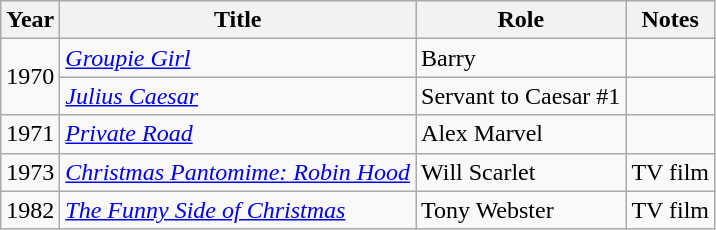<table class="wikitable">
<tr>
<th>Year</th>
<th>Title</th>
<th>Role</th>
<th>Notes</th>
</tr>
<tr>
<td rowspan="2">1970</td>
<td><em><a href='#'>Groupie Girl</a></em></td>
<td>Barry</td>
<td></td>
</tr>
<tr>
<td><em><a href='#'>Julius Caesar</a></em></td>
<td>Servant to Caesar #1</td>
<td></td>
</tr>
<tr>
<td>1971</td>
<td><em><a href='#'>Private Road</a></em></td>
<td>Alex Marvel</td>
<td></td>
</tr>
<tr>
<td>1973</td>
<td><em><a href='#'>Christmas Pantomime: Robin Hood</a></em></td>
<td>Will Scarlet</td>
<td>TV film</td>
</tr>
<tr>
<td>1982</td>
<td><em><a href='#'>The Funny Side of Christmas</a></em></td>
<td>Tony Webster</td>
<td>TV film</td>
</tr>
</table>
